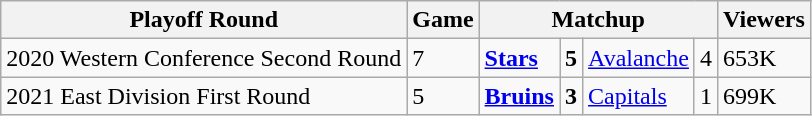<table class="wikitable">
<tr>
<th>Playoff Round</th>
<th>Game</th>
<th colspan="4">Matchup</th>
<th>Viewers</th>
</tr>
<tr>
<td>2020 Western Conference Second Round</td>
<td>7</td>
<td><strong><a href='#'>Stars</a></strong></td>
<td><strong>5</strong></td>
<td><a href='#'>Avalanche</a></td>
<td>4</td>
<td>653K</td>
</tr>
<tr>
<td>2021 East Division First Round</td>
<td>5</td>
<td><strong><a href='#'>Bruins</a></strong></td>
<td><strong>3</strong></td>
<td><a href='#'>Capitals</a></td>
<td>1</td>
<td>699K</td>
</tr>
</table>
